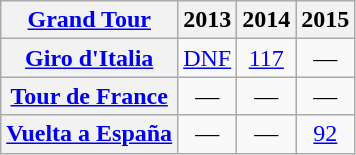<table class="wikitable plainrowheaders">
<tr>
<th scope="col"><a href='#'>Grand Tour</a></th>
<th scope="col">2013</th>
<th scope="col">2014</th>
<th scope="col">2015</th>
</tr>
<tr style="text-align:center;">
<th scope="row"> <a href='#'>Giro d'Italia</a></th>
<td><a href='#'>DNF</a></td>
<td><a href='#'>117</a></td>
<td>—</td>
</tr>
<tr style="text-align:center;">
<th scope="row"> <a href='#'>Tour de France</a></th>
<td>—</td>
<td>—</td>
<td>—</td>
</tr>
<tr style="text-align:center;">
<th scope="row"> <a href='#'>Vuelta a España</a></th>
<td>—</td>
<td>—</td>
<td><a href='#'>92</a></td>
</tr>
</table>
